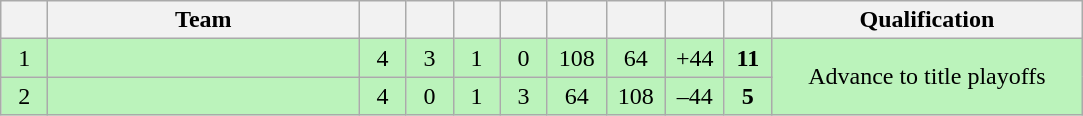<table class="wikitable" style="text-align:center;">
<tr>
<th style="width:1.5em;"></th>
<th style="width:12.5em">Team</th>
<th style="width:1.5em;"></th>
<th style="width:1.5em;"></th>
<th style="width:1.5em;"></th>
<th style="width:1.5em;"></th>
<th style="width:2.0em;"></th>
<th style="width:2.0em;"></th>
<th style="width:2.0em;"></th>
<th style="width:1.5em;"></th>
<th style="width:12.5em">Qualification</th>
</tr>
<tr bgcolor=#bbf3bb>
<td>1</td>
<td align=left></td>
<td>4</td>
<td>3</td>
<td>1</td>
<td>0</td>
<td>108</td>
<td>64</td>
<td>+44</td>
<td><strong>11</strong></td>
<td rowspan="2">Advance to title playoffs</td>
</tr>
<tr bgcolor=#bbf3bb>
<td>2</td>
<td align=left></td>
<td>4</td>
<td>0</td>
<td>1</td>
<td>3</td>
<td>64</td>
<td>108</td>
<td>–44</td>
<td><strong>5</strong></td>
</tr>
</table>
